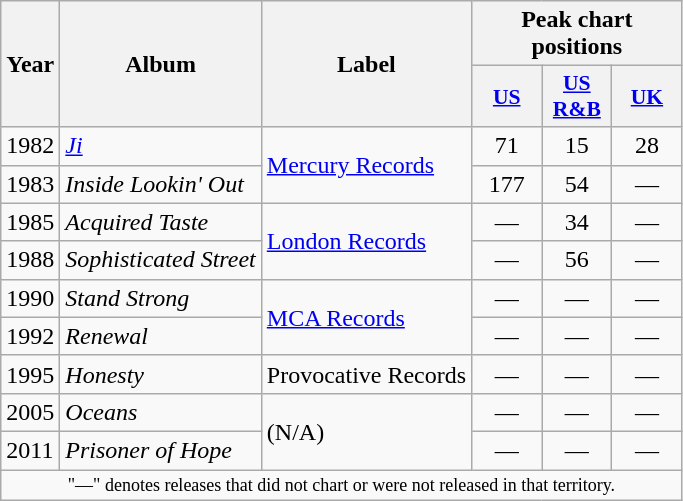<table class="wikitable">
<tr>
<th scope="col" rowspan="2">Year</th>
<th scope="col" rowspan="2">Album</th>
<th scope="col" rowspan="2">Label</th>
<th scope="col" colspan="3">Peak chart positions</th>
</tr>
<tr>
<th scope="col" style="font-size:90%;" width=40><a href='#'>US</a><br></th>
<th scope="col" style="font-size:90%;" width=40><a href='#'>US R&B</a><br></th>
<th scope="col" style="font-size:90%;" width=40><a href='#'>UK</a><br></th>
</tr>
<tr>
<td>1982</td>
<td><em><a href='#'>Ji</a></em></td>
<td rowspan="2"><a href='#'>Mercury Records</a></td>
<td align=center>71</td>
<td align=center>15</td>
<td align=center>28</td>
</tr>
<tr>
<td>1983</td>
<td><em>Inside Lookin' Out</em></td>
<td align=center>177</td>
<td align=center>54</td>
<td align=center>—</td>
</tr>
<tr>
<td>1985</td>
<td><em>Acquired Taste</em></td>
<td rowspan="2"><a href='#'>London Records</a></td>
<td align=center>—</td>
<td align=center>34</td>
<td align=center>—</td>
</tr>
<tr>
<td>1988</td>
<td><em>Sophisticated Street</em></td>
<td align=center>—</td>
<td align=center>56</td>
<td align=center>—</td>
</tr>
<tr>
<td>1990</td>
<td><em>Stand Strong</em></td>
<td rowspan="2"><a href='#'>MCA Records</a></td>
<td align=center>—</td>
<td align=center>—</td>
<td align=center>—</td>
</tr>
<tr>
<td>1992</td>
<td><em>Renewal</em></td>
<td align=center>—</td>
<td align=center>—</td>
<td align=center>—</td>
</tr>
<tr>
<td>1995</td>
<td><em>Honesty</em></td>
<td rowspan="1">Provocative Records</td>
<td align=center>—</td>
<td align=center>—</td>
<td align=center>—</td>
</tr>
<tr>
<td>2005</td>
<td><em>Oceans</em></td>
<td rowspan="2">(N/A)</td>
<td align=center>—</td>
<td align=center>—</td>
<td align=center>—</td>
</tr>
<tr>
<td>2011</td>
<td><em>Prisoner of Hope</em></td>
<td align=center>—</td>
<td align=center>—</td>
<td align=center>—</td>
</tr>
<tr>
<td colspan="6" style="text-align:center; font-size:9pt;">"—" denotes releases that did not chart or were not released in that territory.</td>
</tr>
</table>
